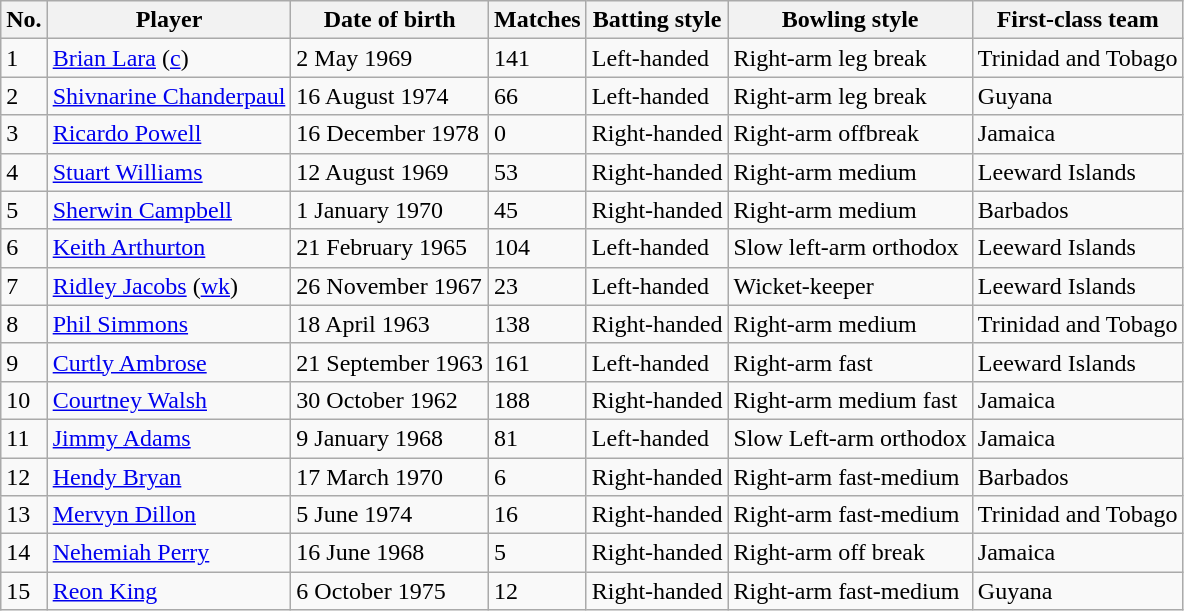<table class="wikitable">
<tr>
<th>No.</th>
<th>Player</th>
<th>Date of birth</th>
<th>Matches</th>
<th>Batting style</th>
<th>Bowling style</th>
<th>First-class team</th>
</tr>
<tr>
<td>1</td>
<td><a href='#'>Brian Lara</a> (<a href='#'>c</a>)</td>
<td>2 May 1969</td>
<td>141</td>
<td>Left-handed</td>
<td>Right-arm leg break</td>
<td>Trinidad and Tobago</td>
</tr>
<tr>
<td>2</td>
<td><a href='#'>Shivnarine Chanderpaul</a></td>
<td>16 August 1974</td>
<td>66</td>
<td>Left-handed</td>
<td>Right-arm leg break</td>
<td>Guyana</td>
</tr>
<tr>
<td>3</td>
<td><a href='#'>Ricardo Powell</a></td>
<td>16 December 1978</td>
<td>0</td>
<td>Right-handed</td>
<td>Right-arm offbreak</td>
<td>Jamaica</td>
</tr>
<tr>
<td>4</td>
<td><a href='#'>Stuart Williams</a></td>
<td>12 August 1969</td>
<td>53</td>
<td>Right-handed</td>
<td>Right-arm medium</td>
<td>Leeward Islands</td>
</tr>
<tr>
<td>5</td>
<td><a href='#'>Sherwin Campbell</a></td>
<td>1 January 1970</td>
<td>45</td>
<td>Right-handed</td>
<td>Right-arm medium</td>
<td>Barbados</td>
</tr>
<tr>
<td>6</td>
<td><a href='#'>Keith Arthurton</a></td>
<td>21 February 1965</td>
<td>104</td>
<td>Left-handed</td>
<td>Slow left-arm orthodox</td>
<td>Leeward Islands</td>
</tr>
<tr>
<td>7</td>
<td><a href='#'>Ridley Jacobs</a> (<a href='#'>wk</a>)</td>
<td>26 November 1967</td>
<td>23</td>
<td>Left-handed</td>
<td>Wicket-keeper</td>
<td>Leeward Islands</td>
</tr>
<tr>
<td>8</td>
<td><a href='#'>Phil Simmons</a></td>
<td>18 April 1963</td>
<td>138</td>
<td>Right-handed</td>
<td>Right-arm medium</td>
<td>Trinidad and Tobago</td>
</tr>
<tr>
<td>9</td>
<td><a href='#'>Curtly Ambrose</a></td>
<td>21 September 1963</td>
<td>161</td>
<td>Left-handed</td>
<td>Right-arm fast</td>
<td>Leeward Islands</td>
</tr>
<tr>
<td>10</td>
<td><a href='#'>Courtney Walsh</a></td>
<td>30 October 1962</td>
<td>188</td>
<td>Right-handed</td>
<td>Right-arm medium fast</td>
<td>Jamaica</td>
</tr>
<tr>
<td>11</td>
<td><a href='#'>Jimmy Adams</a></td>
<td>9 January 1968</td>
<td>81</td>
<td>Left-handed</td>
<td>Slow Left-arm orthodox</td>
<td>Jamaica</td>
</tr>
<tr>
<td>12</td>
<td><a href='#'>Hendy Bryan</a></td>
<td>17 March 1970</td>
<td>6</td>
<td>Right-handed</td>
<td>Right-arm fast-medium</td>
<td>Barbados</td>
</tr>
<tr>
<td>13</td>
<td><a href='#'>Mervyn Dillon</a></td>
<td>5 June 1974</td>
<td>16</td>
<td>Right-handed</td>
<td>Right-arm fast-medium</td>
<td>Trinidad and Tobago</td>
</tr>
<tr>
<td>14</td>
<td><a href='#'>Nehemiah Perry</a></td>
<td>16 June 1968</td>
<td>5</td>
<td>Right-handed</td>
<td>Right-arm off break</td>
<td>Jamaica</td>
</tr>
<tr>
<td>15</td>
<td><a href='#'>Reon King</a></td>
<td>6 October 1975</td>
<td>12</td>
<td>Right-handed</td>
<td>Right-arm fast-medium</td>
<td>Guyana</td>
</tr>
</table>
